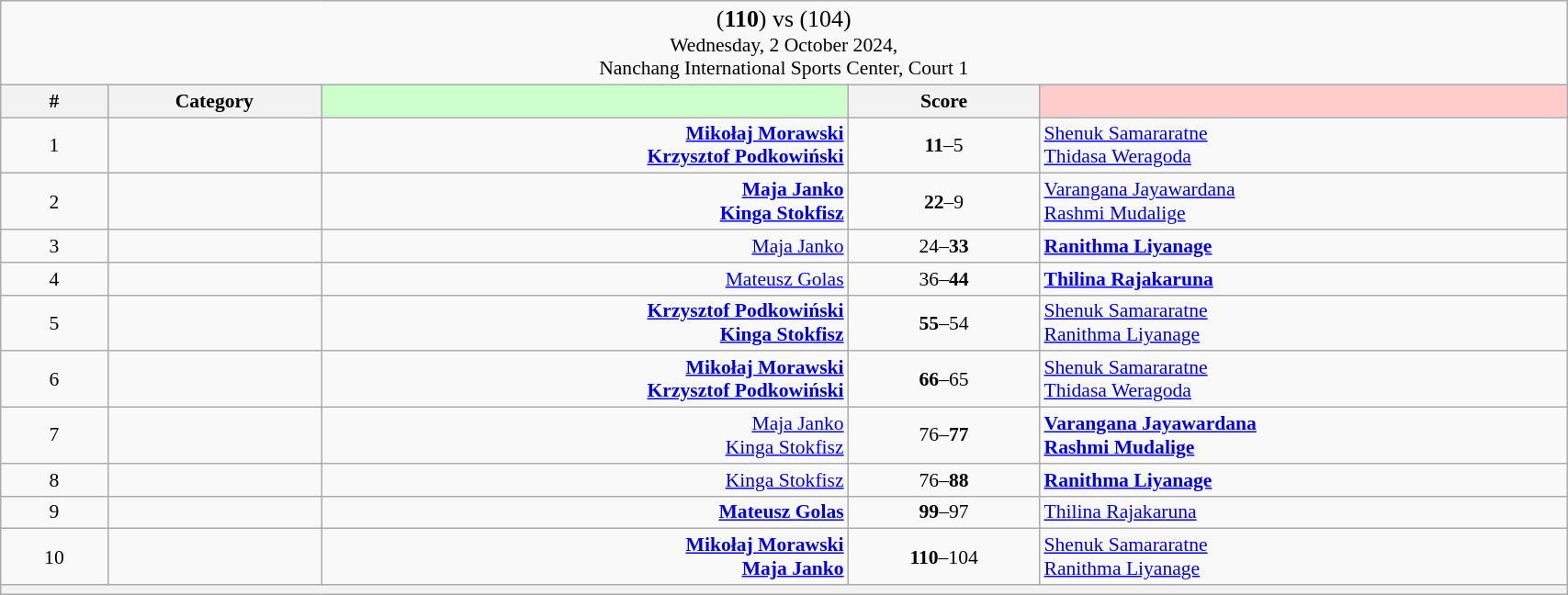<table class="wikitable mw-collapsible mw-collapsed" style="font-size:90%; text-align:center" width="90%">
<tr>
<td colspan="5"><big>(<strong>110</strong>) <strong></strong> vs  (104)</big><br>Wednesday, 2 October 2024, <br>Nanchang International Sports Center, Court 1</td>
</tr>
<tr>
<th width="25">#</th>
<th width="50">Category</th>
<th style="background-color:#CCFFCC" width="150"></th>
<th width="50">Score<br></th>
<th style="background-color:#FFCCCC" width="150"></th>
</tr>
<tr>
<td>1</td>
<td></td>
<td align="right"><strong><a href='#'>Mikołaj Morawski</a> <br><a href='#'>Krzysztof Podkowiński</a> </strong></td>
<td><strong>11</strong>–5<br></td>
<td align="left"> <a href='#'>Shenuk Samararatne</a><br> <a href='#'>Thidasa Weragoda</a></td>
</tr>
<tr>
<td>2</td>
<td></td>
<td align="right"><strong><a href='#'>Maja Janko</a> <br><a href='#'>Kinga Stokfisz</a> </strong></td>
<td><strong>22</strong>–9<br></td>
<td align="left"> <a href='#'>Varangana Jayawardana</a><br> <a href='#'>Rashmi Mudalige</a></td>
</tr>
<tr>
<td>3</td>
<td></td>
<td align="right"><a href='#'>Maja Janko</a> </td>
<td>24–<strong>33</strong><br></td>
<td align="left"><strong> <a href='#'>Ranithma Liyanage</a></strong></td>
</tr>
<tr>
<td>4</td>
<td></td>
<td align="right"><a href='#'>Mateusz Golas</a> </td>
<td>36–<strong>44</strong><br></td>
<td align="left"><strong> <a href='#'>Thilina Rajakaruna</a></strong></td>
</tr>
<tr>
<td>5</td>
<td></td>
<td align="right"><strong><a href='#'>Krzysztof Podkowiński</a> <br><a href='#'>Kinga Stokfisz</a> </strong></td>
<td><strong>55</strong>–54<br></td>
<td align="left"> <a href='#'>Shenuk Samararatne</a><br> <a href='#'>Ranithma Liyanage</a></td>
</tr>
<tr>
<td>6</td>
<td></td>
<td align="right"><strong><a href='#'>Mikołaj Morawski</a> <br><a href='#'>Krzysztof Podkowiński</a> </strong></td>
<td><strong>66</strong>–65<br></td>
<td align="left"> <a href='#'>Shenuk Samararatne</a><br> <a href='#'>Thidasa Weragoda</a></td>
</tr>
<tr>
<td>7</td>
<td></td>
<td align="right"><a href='#'>Maja Janko</a> <br><a href='#'>Kinga Stokfisz</a> </td>
<td>76–<strong>77</strong><br></td>
<td align="left"><strong> <a href='#'>Varangana Jayawardana</a><br> <a href='#'>Rashmi Mudalige</a></strong></td>
</tr>
<tr>
<td>8</td>
<td></td>
<td align="right"><a href='#'>Kinga Stokfisz</a> </td>
<td>76–<strong>88</strong><br></td>
<td align="left"> <strong><a href='#'>Ranithma Liyanage</a></strong></td>
</tr>
<tr>
<td>9</td>
<td></td>
<td align="right"><strong><a href='#'>Mateusz Golas</a> </strong></td>
<td><strong>99</strong>–97<br></td>
<td align="left"> <a href='#'>Thilina Rajakaruna</a></td>
</tr>
<tr>
<td>10</td>
<td></td>
<td align="right"><strong><a href='#'>Mikołaj Morawski</a> <br><a href='#'>Maja Janko</a> </strong></td>
<td><strong>110</strong>–104<br></td>
<td align="left"> <a href='#'>Shenuk Samararatne</a><br> <a href='#'>Ranithma Liyanage</a></td>
</tr>
<tr>
<th colspan="5"></th>
</tr>
</table>
